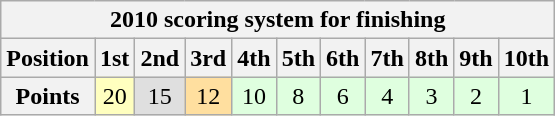<table class="wikitable">
<tr>
<th colspan="14">2010 scoring system for finishing</th>
</tr>
<tr>
<th>Position</th>
<th>1st</th>
<th>2nd</th>
<th>3rd</th>
<th>4th</th>
<th>5th</th>
<th>6th</th>
<th>7th</th>
<th>8th</th>
<th>9th</th>
<th>10th</th>
</tr>
<tr align="center">
<th>Points</th>
<td style="background:#ffffbf;">20</td>
<td style="background:#dfdfdf;">15</td>
<td style="background:#ffdf9f;">12</td>
<td style="background:#dfffdf;">10</td>
<td style="background:#dfffdf;">8</td>
<td style="background:#dfffdf;">6</td>
<td style="background:#dfffdf;">4</td>
<td style="background:#dfffdf;">3</td>
<td style="background:#dfffdf;">2</td>
<td style="background:#dfffdf;">1</td>
</tr>
</table>
